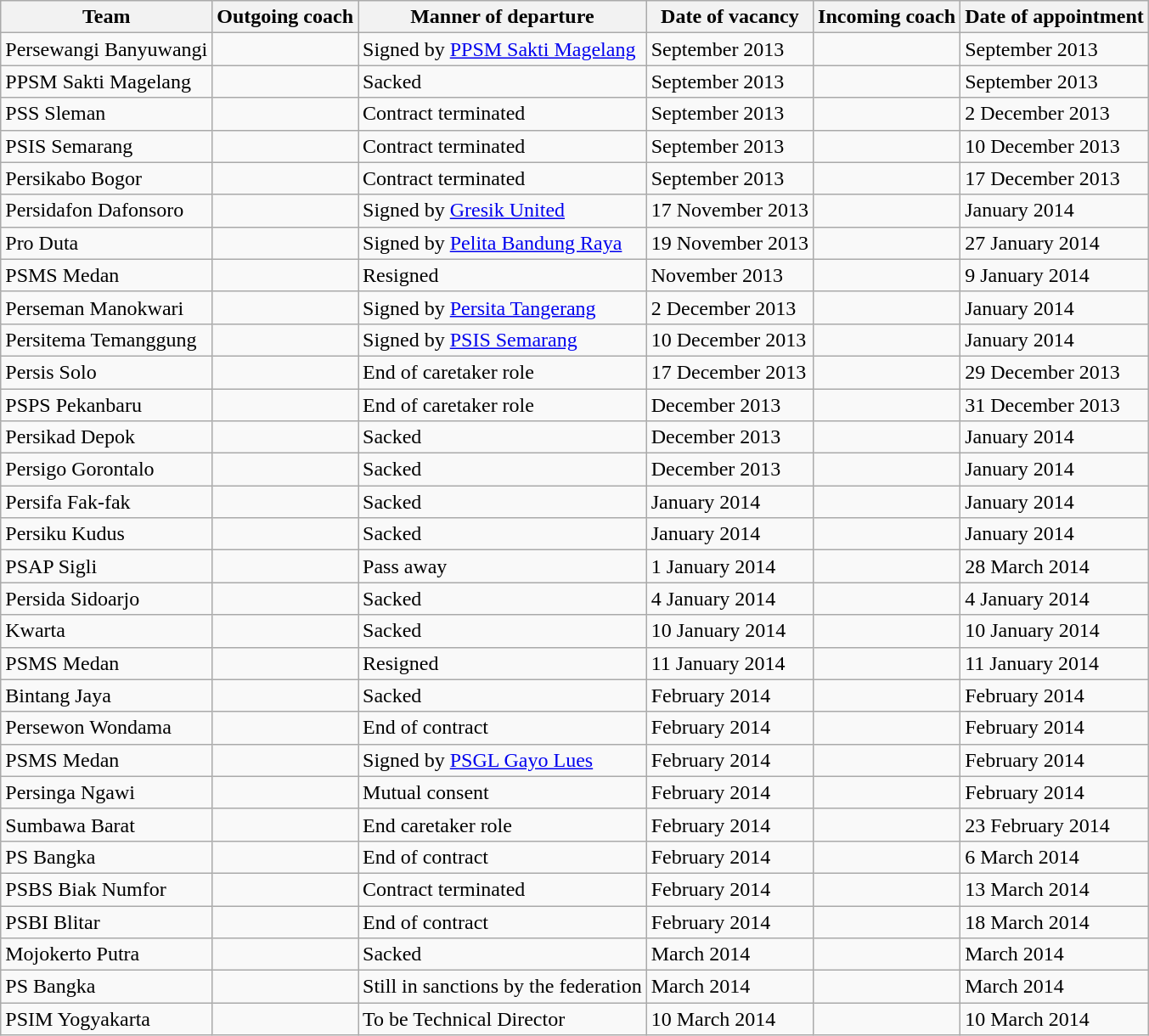<table class="wikitable">
<tr>
<th>Team</th>
<th>Outgoing coach</th>
<th>Manner of departure</th>
<th>Date of vacancy</th>
<th>Incoming coach</th>
<th>Date of appointment</th>
</tr>
<tr>
<td>Persewangi Banyuwangi</td>
<td> </td>
<td>Signed by <a href='#'>PPSM Sakti Magelang</a></td>
<td>September 2013</td>
<td> </td>
<td>September 2013</td>
</tr>
<tr>
<td>PPSM Sakti Magelang</td>
<td></td>
<td>Sacked</td>
<td>September 2013</td>
<td> </td>
<td>September 2013</td>
</tr>
<tr>
<td>PSS Sleman</td>
<td> </td>
<td>Contract terminated</td>
<td>September 2013</td>
<td> </td>
<td>2 December 2013</td>
</tr>
<tr>
<td>PSIS Semarang</td>
<td> </td>
<td>Contract terminated</td>
<td>September 2013</td>
<td> </td>
<td>10 December 2013</td>
</tr>
<tr>
<td>Persikabo Bogor</td>
<td> </td>
<td>Contract terminated</td>
<td>September 2013</td>
<td> </td>
<td>17 December 2013</td>
</tr>
<tr>
<td>Persidafon Dafonsoro</td>
<td> </td>
<td>Signed by <a href='#'>Gresik United</a></td>
<td>17 November 2013</td>
<td> </td>
<td>January 2014</td>
</tr>
<tr>
<td>Pro Duta</td>
<td> </td>
<td>Signed by <a href='#'>Pelita Bandung Raya</a></td>
<td>19 November 2013</td>
<td> </td>
<td>27 January 2014</td>
</tr>
<tr>
<td>PSMS Medan</td>
<td> </td>
<td>Resigned</td>
<td>November 2013</td>
<td> </td>
<td>9 January 2014</td>
</tr>
<tr>
<td>Perseman Manokwari</td>
<td> </td>
<td>Signed by <a href='#'>Persita Tangerang</a></td>
<td>2 December 2013</td>
<td> </td>
<td>January 2014</td>
</tr>
<tr>
<td>Persitema Temanggung</td>
<td> </td>
<td>Signed by <a href='#'>PSIS Semarang</a></td>
<td>10 December 2013</td>
<td> </td>
<td>January 2014</td>
</tr>
<tr>
<td>Persis Solo</td>
<td> </td>
<td>End of caretaker role</td>
<td>17 December 2013</td>
<td> </td>
<td>29 December 2013</td>
</tr>
<tr>
<td>PSPS Pekanbaru</td>
<td> </td>
<td>End of caretaker role</td>
<td>December 2013</td>
<td> </td>
<td>31 December 2013</td>
</tr>
<tr>
<td>Persikad Depok</td>
<td> </td>
<td>Sacked</td>
<td>December 2013</td>
<td> </td>
<td>January 2014</td>
</tr>
<tr>
<td>Persigo Gorontalo</td>
<td> </td>
<td>Sacked</td>
<td>December 2013</td>
<td> </td>
<td>January 2014</td>
</tr>
<tr>
<td>Persifa Fak-fak</td>
<td> </td>
<td>Sacked</td>
<td>January 2014</td>
<td> </td>
<td>January 2014</td>
</tr>
<tr>
<td>Persiku Kudus</td>
<td> </td>
<td>Sacked</td>
<td>January 2014</td>
<td> </td>
<td>January 2014</td>
</tr>
<tr>
<td>PSAP Sigli</td>
<td> </td>
<td>Pass away</td>
<td>1 January 2014</td>
<td> </td>
<td>28 March 2014</td>
</tr>
<tr>
<td>Persida Sidoarjo</td>
<td> </td>
<td>Sacked</td>
<td>4 January 2014</td>
<td> </td>
<td>4 January 2014</td>
</tr>
<tr>
<td>Kwarta</td>
<td> </td>
<td>Sacked</td>
<td>10 January 2014</td>
<td> </td>
<td>10 January 2014</td>
</tr>
<tr>
<td>PSMS Medan</td>
<td> </td>
<td>Resigned</td>
<td>11 January 2014</td>
<td> </td>
<td>11 January 2014</td>
</tr>
<tr>
<td>Bintang Jaya</td>
<td> </td>
<td>Sacked</td>
<td>February 2014</td>
<td> </td>
<td>February 2014</td>
</tr>
<tr>
<td>Persewon Wondama</td>
<td> </td>
<td>End of contract</td>
<td>February 2014</td>
<td> </td>
<td>February 2014</td>
</tr>
<tr>
<td>PSMS Medan</td>
<td> </td>
<td>Signed by <a href='#'>PSGL Gayo Lues</a></td>
<td>February 2014</td>
<td> </td>
<td>February 2014</td>
</tr>
<tr>
<td>Persinga Ngawi</td>
<td> </td>
<td>Mutual consent</td>
<td>February 2014</td>
<td> </td>
<td>February 2014</td>
</tr>
<tr>
<td>Sumbawa Barat</td>
<td> </td>
<td>End caretaker role</td>
<td>February 2014</td>
<td> </td>
<td>23 February 2014</td>
</tr>
<tr>
<td>PS Bangka</td>
<td> </td>
<td>End of contract</td>
<td>February 2014</td>
<td> </td>
<td>6 March 2014</td>
</tr>
<tr>
<td>PSBS Biak Numfor</td>
<td> </td>
<td>Contract terminated</td>
<td>February 2014</td>
<td> </td>
<td>13 March 2014</td>
</tr>
<tr>
<td>PSBI Blitar</td>
<td> </td>
<td>End of contract</td>
<td>February 2014</td>
<td> </td>
<td>18 March 2014</td>
</tr>
<tr>
<td>Mojokerto Putra</td>
<td> </td>
<td>Sacked</td>
<td>March 2014</td>
<td> </td>
<td>March 2014</td>
</tr>
<tr>
<td>PS Bangka</td>
<td> </td>
<td>Still in sanctions by the federation</td>
<td>March 2014</td>
<td> </td>
<td>March 2014</td>
</tr>
<tr>
<td>PSIM Yogyakarta</td>
<td> </td>
<td>To be Technical Director</td>
<td>10 March 2014</td>
<td> </td>
<td>10 March 2014</td>
</tr>
</table>
